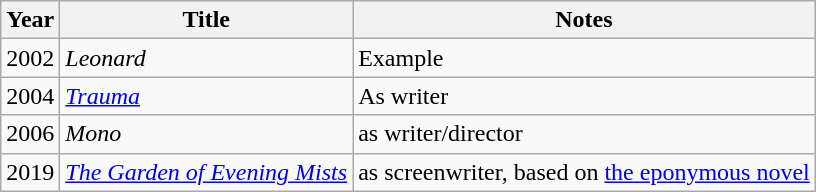<table class="wikitable">
<tr>
<th>Year</th>
<th>Title</th>
<th>Notes</th>
</tr>
<tr>
<td>2002</td>
<td><em>Leonard</em></td>
<td>Example</td>
</tr>
<tr>
<td>2004</td>
<td><em><a href='#'>Trauma</a></em></td>
<td>As writer</td>
</tr>
<tr>
<td>2006</td>
<td><em>Mono</em></td>
<td>as writer/director</td>
</tr>
<tr>
<td>2019</td>
<td><em><a href='#'>The Garden of Evening Mists</a></em></td>
<td>as screenwriter, based on <a href='#'>the eponymous novel</a></td>
</tr>
</table>
